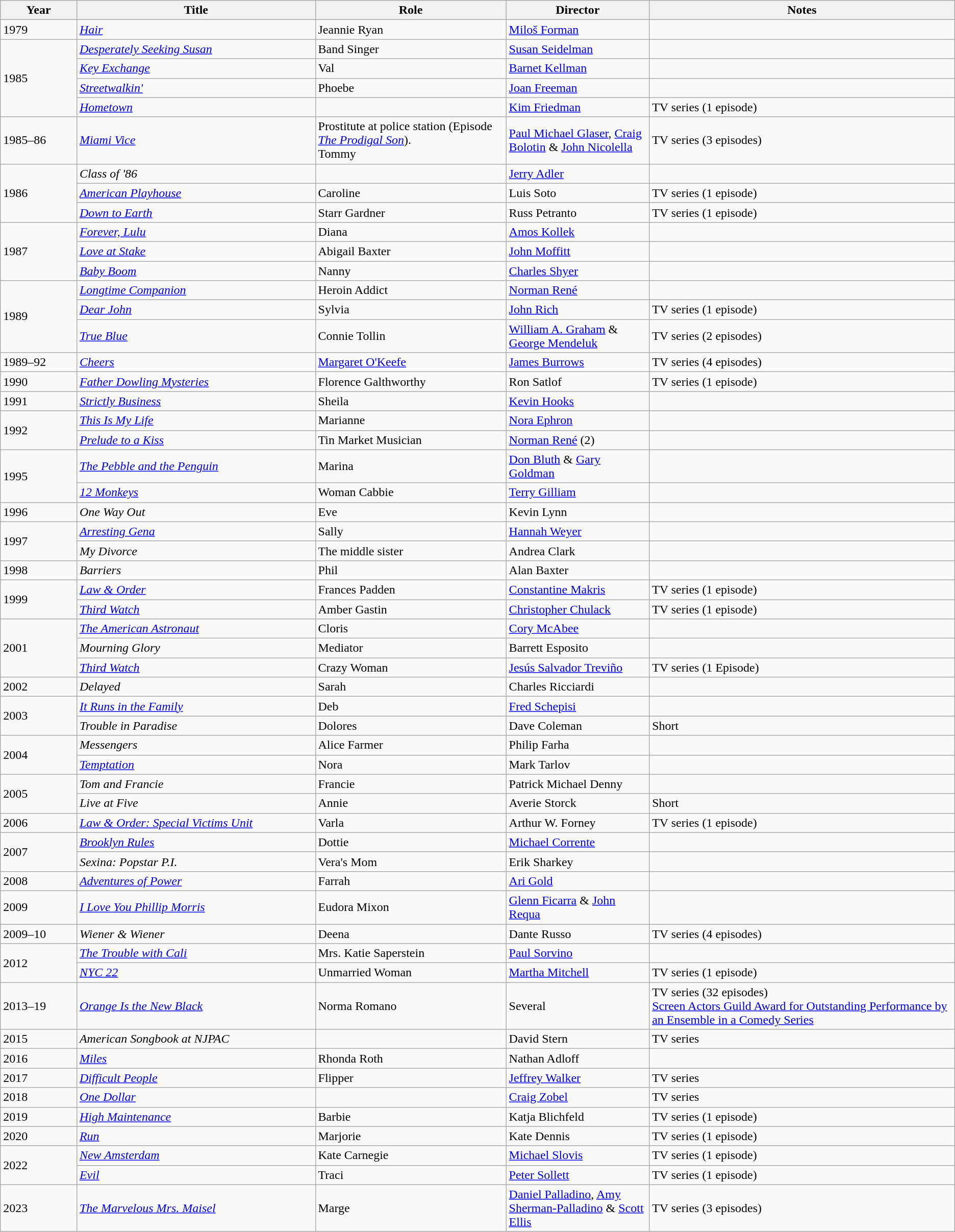<table class="wikitable">
<tr>
<th width=8%>Year</th>
<th width=25%>Title</th>
<th width=20%>Role</th>
<th width=15%>Director</th>
<th width=32%>Notes</th>
</tr>
<tr>
<td rowspan=1>1979</td>
<td><em><a href='#'>Hair</a></em></td>
<td>Jeannie Ryan</td>
<td><a href='#'>Miloš Forman</a></td>
<td></td>
</tr>
<tr>
<td rowspan=4>1985</td>
<td><em><a href='#'>Desperately Seeking Susan</a></em></td>
<td>Band Singer</td>
<td><a href='#'>Susan Seidelman</a></td>
<td></td>
</tr>
<tr>
<td><em><a href='#'>Key Exchange</a></em></td>
<td>Val</td>
<td><a href='#'>Barnet Kellman</a></td>
<td></td>
</tr>
<tr>
<td><em><a href='#'>Streetwalkin'</a></em></td>
<td>Phoebe</td>
<td><a href='#'>Joan Freeman</a></td>
<td></td>
</tr>
<tr>
<td><em><a href='#'>Hometown</a></em></td>
<td></td>
<td><a href='#'>Kim Friedman</a></td>
<td>TV series (1 episode)</td>
</tr>
<tr>
<td rowspan=1>1985–86</td>
<td><em><a href='#'>Miami Vice</a></em></td>
<td>Prostitute at police station (Episode <em><a href='#'>The Prodigal Son</a></em>).<br>Tommy</td>
<td><a href='#'>Paul Michael Glaser</a>, <a href='#'>Craig Bolotin</a> & <a href='#'>John Nicolella</a></td>
<td>TV series (3 episodes)</td>
</tr>
<tr>
<td rowspan=3>1986</td>
<td><em>Class of '86</em></td>
<td></td>
<td><a href='#'>Jerry Adler</a></td>
<td></td>
</tr>
<tr>
<td><em><a href='#'>American Playhouse</a></em></td>
<td>Caroline</td>
<td>Luis Soto</td>
<td>TV series (1 episode)</td>
</tr>
<tr>
<td><em><a href='#'>Down to Earth</a></em></td>
<td>Starr Gardner</td>
<td>Russ Petranto</td>
<td>TV series (1 episode)</td>
</tr>
<tr>
<td rowspan=3>1987</td>
<td><em><a href='#'>Forever, Lulu</a></em></td>
<td>Diana</td>
<td><a href='#'>Amos Kollek</a></td>
<td></td>
</tr>
<tr>
<td><em><a href='#'>Love at Stake</a></em></td>
<td>Abigail Baxter</td>
<td><a href='#'>John Moffitt</a></td>
<td></td>
</tr>
<tr>
<td><em><a href='#'>Baby Boom</a></em></td>
<td>Nanny</td>
<td><a href='#'>Charles Shyer</a></td>
<td></td>
</tr>
<tr>
<td rowspan=3>1989</td>
<td><em><a href='#'>Longtime Companion</a></em></td>
<td>Heroin Addict</td>
<td><a href='#'>Norman René</a></td>
<td></td>
</tr>
<tr>
<td><em><a href='#'>Dear John</a></em></td>
<td>Sylvia</td>
<td><a href='#'>John Rich</a></td>
<td>TV series (1 episode)</td>
</tr>
<tr>
<td><em><a href='#'>True Blue</a></em></td>
<td>Connie Tollin</td>
<td><a href='#'>William A. Graham</a> & <a href='#'>George Mendeluk</a></td>
<td>TV series (2 episodes)</td>
</tr>
<tr>
<td rowspan=1>1989–92</td>
<td><em><a href='#'>Cheers</a></em></td>
<td><a href='#'>Margaret O'Keefe</a></td>
<td><a href='#'>James Burrows</a></td>
<td>TV series (4 episodes)</td>
</tr>
<tr>
<td rowspan=1>1990</td>
<td><em><a href='#'>Father Dowling Mysteries</a></em></td>
<td>Florence Galthworthy</td>
<td>Ron Satlof</td>
<td>TV series (1 episode)</td>
</tr>
<tr>
<td rowspan=1>1991</td>
<td><em><a href='#'>Strictly Business</a></em></td>
<td>Sheila</td>
<td><a href='#'>Kevin Hooks</a></td>
<td></td>
</tr>
<tr>
<td rowspan=2>1992</td>
<td><em><a href='#'>This Is My Life</a></em></td>
<td>Marianne</td>
<td><a href='#'>Nora Ephron</a></td>
<td></td>
</tr>
<tr>
<td><em><a href='#'>Prelude to a Kiss</a></em></td>
<td>Tin Market Musician</td>
<td><a href='#'>Norman René</a> (2)</td>
<td></td>
</tr>
<tr>
<td rowspan=2>1995</td>
<td><em><a href='#'>The Pebble and the Penguin</a></em></td>
<td>Marina</td>
<td><a href='#'>Don Bluth</a> & <a href='#'>Gary Goldman</a></td>
<td></td>
</tr>
<tr>
<td><em><a href='#'>12 Monkeys</a></em></td>
<td>Woman Cabbie</td>
<td><a href='#'>Terry Gilliam</a></td>
<td></td>
</tr>
<tr>
<td rowspan=1>1996</td>
<td><em>One Way Out</em></td>
<td>Eve</td>
<td>Kevin Lynn</td>
<td></td>
</tr>
<tr>
<td rowspan=2>1997</td>
<td><em><a href='#'>Arresting Gena</a></em></td>
<td>Sally</td>
<td><a href='#'>Hannah Weyer</a></td>
<td></td>
</tr>
<tr>
<td><em>My Divorce</em></td>
<td>The middle sister</td>
<td>Andrea Clark</td>
<td></td>
</tr>
<tr>
<td rowspan=1>1998</td>
<td><em>Barriers</em></td>
<td>Phil</td>
<td>Alan Baxter</td>
<td></td>
</tr>
<tr>
<td rowspan=2>1999</td>
<td><em><a href='#'>Law & Order</a></em></td>
<td>Frances Padden</td>
<td><a href='#'>Constantine Makris</a></td>
<td>TV series (1 episode)</td>
</tr>
<tr>
<td><em><a href='#'>Third Watch</a></em></td>
<td>Amber Gastin</td>
<td><a href='#'>Christopher Chulack</a></td>
<td>TV series (1 episode)</td>
</tr>
<tr>
<td rowspan=3>2001</td>
<td><em><a href='#'>The American Astronaut</a></em></td>
<td>Cloris</td>
<td><a href='#'>Cory McAbee</a></td>
<td></td>
</tr>
<tr>
<td><em>Mourning Glory</em></td>
<td>Mediator</td>
<td>Barrett Esposito</td>
<td></td>
</tr>
<tr>
<td><em><a href='#'>Third Watch</a></em></td>
<td>Crazy Woman</td>
<td><a href='#'>Jesús Salvador Treviño</a></td>
<td>TV series (1 Episode)</td>
</tr>
<tr>
<td rowspan=1>2002</td>
<td><em>Delayed</em></td>
<td>Sarah</td>
<td>Charles Ricciardi</td>
<td></td>
</tr>
<tr>
<td rowspan=2>2003</td>
<td><em><a href='#'>It Runs in the Family</a></em></td>
<td>Deb</td>
<td><a href='#'>Fred Schepisi</a></td>
<td></td>
</tr>
<tr>
<td><em>Trouble in Paradise</em></td>
<td>Dolores</td>
<td>Dave Coleman</td>
<td>Short</td>
</tr>
<tr>
<td rowspan=2>2004</td>
<td><em>Messengers</em></td>
<td>Alice Farmer</td>
<td>Philip Farha</td>
<td></td>
</tr>
<tr>
<td><em><a href='#'>Temptation</a></em></td>
<td>Nora</td>
<td>Mark Tarlov</td>
<td></td>
</tr>
<tr>
<td rowspan=2>2005</td>
<td><em>Tom and Francie</em></td>
<td>Francie</td>
<td>Patrick Michael Denny</td>
<td></td>
</tr>
<tr>
<td><em>Live at Five</em></td>
<td>Annie</td>
<td>Averie Storck</td>
<td>Short</td>
</tr>
<tr>
<td rowspan=1>2006</td>
<td><em><a href='#'>Law & Order: Special Victims Unit</a></em></td>
<td>Varla</td>
<td>Arthur W. Forney</td>
<td>TV series (1 episode)</td>
</tr>
<tr>
<td rowspan=2>2007</td>
<td><em><a href='#'>Brooklyn Rules</a></em></td>
<td>Dottie</td>
<td><a href='#'>Michael Corrente</a></td>
<td></td>
</tr>
<tr>
<td><em>Sexina: Popstar P.I.</em></td>
<td>Vera's Mom</td>
<td>Erik Sharkey</td>
<td></td>
</tr>
<tr>
<td rowspan=1>2008</td>
<td><em><a href='#'>Adventures of Power</a></em></td>
<td>Farrah</td>
<td><a href='#'>Ari Gold</a></td>
<td></td>
</tr>
<tr>
<td rowspan=1>2009</td>
<td><em><a href='#'>I Love You Phillip Morris</a></em></td>
<td>Eudora Mixon</td>
<td><a href='#'>Glenn Ficarra</a> & <a href='#'>John Requa</a></td>
<td></td>
</tr>
<tr>
<td rowspan=1>2009–10</td>
<td><em>Wiener & Wiener</em></td>
<td>Deena</td>
<td>Dante Russo</td>
<td>TV series (4 episodes)</td>
</tr>
<tr>
<td rowspan=2>2012</td>
<td><em><a href='#'>The Trouble with Cali</a></em></td>
<td>Mrs. Katie Saperstein</td>
<td><a href='#'>Paul Sorvino</a></td>
<td></td>
</tr>
<tr>
<td><em><a href='#'>NYC 22</a></em></td>
<td>Unmarried Woman</td>
<td><a href='#'>Martha Mitchell</a></td>
<td>TV series (1 episode)</td>
</tr>
<tr>
<td rowspan=1>2013–19</td>
<td><em><a href='#'>Orange Is the New Black</a></em></td>
<td>Norma Romano</td>
<td>Several</td>
<td>TV series (32 episodes)<br><a href='#'>Screen Actors Guild Award for Outstanding Performance by an Ensemble in a Comedy Series</a></td>
</tr>
<tr>
<td rowspan=1>2015</td>
<td><em>American Songbook at NJPAC</em></td>
<td></td>
<td>David Stern</td>
<td>TV series</td>
</tr>
<tr>
<td rowspan=1>2016</td>
<td><em><a href='#'>Miles</a></em></td>
<td>Rhonda Roth</td>
<td>Nathan Adloff</td>
<td></td>
</tr>
<tr>
<td rowspan=1>2017</td>
<td><em><a href='#'>Difficult People</a></em></td>
<td>Flipper</td>
<td><a href='#'>Jeffrey Walker</a></td>
<td>TV series</td>
</tr>
<tr>
<td rowspan=1>2018</td>
<td><em><a href='#'>One Dollar</a></em></td>
<td></td>
<td><a href='#'>Craig Zobel</a></td>
<td>TV series</td>
</tr>
<tr>
<td rowspan=1>2019</td>
<td><em><a href='#'>High Maintenance</a></em></td>
<td>Barbie</td>
<td>Katja Blichfeld</td>
<td>TV series (1 episode)</td>
</tr>
<tr>
<td rowspan=1>2020</td>
<td><em><a href='#'>Run</a></em></td>
<td>Marjorie</td>
<td>Kate Dennis</td>
<td>TV series (1 episode)</td>
</tr>
<tr>
<td rowspan=2>2022</td>
<td><em><a href='#'>New Amsterdam</a></em></td>
<td>Kate Carnegie</td>
<td><a href='#'>Michael Slovis</a></td>
<td>TV series (1 episode)</td>
</tr>
<tr>
<td><em><a href='#'>Evil</a></em></td>
<td>Traci</td>
<td><a href='#'>Peter Sollett</a></td>
<td>TV series (1 episode)</td>
</tr>
<tr>
<td rowspan=1>2023</td>
<td><em><a href='#'>The Marvelous Mrs. Maisel</a></em></td>
<td>Marge</td>
<td><a href='#'>Daniel Palladino</a>, <a href='#'>Amy Sherman-Palladino</a> & <a href='#'>Scott Ellis</a></td>
<td>TV series (3 episodes)</td>
</tr>
</table>
